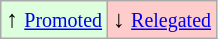<table class="wikitable" align="center">
<tr>
<td style="background:#ddffdd">↑ <small><a href='#'>Promoted</a></small></td>
<td style="background:#ffcccc">↓ <small><a href='#'>Relegated</a></small></td>
</tr>
</table>
